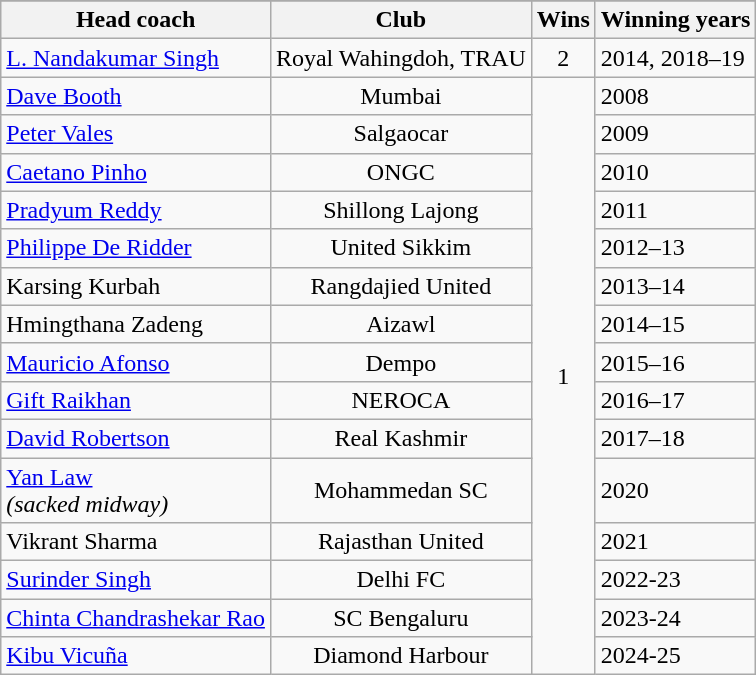<table class="wikitable">
<tr>
</tr>
<tr>
<th>Head coach</th>
<th>Club</th>
<th>Wins</th>
<th>Winning years</th>
</tr>
<tr>
<td> <a href='#'>L. Nandakumar Singh</a></td>
<td style="text-align:center">Royal Wahingdoh, TRAU</td>
<td rowspan="1" style="text-align:center;">2</td>
<td>2014, 2018–19</td>
</tr>
<tr>
<td> <a href='#'>Dave Booth</a></td>
<td style="text-align:center">Mumbai</td>
<td rowspan="15" style="text-align:center">1</td>
<td>2008</td>
</tr>
<tr>
<td> <a href='#'>Peter Vales</a></td>
<td style="text-align:center">Salgaocar</td>
<td>2009</td>
</tr>
<tr>
<td> <a href='#'>Caetano Pinho</a></td>
<td style="text-align:center">ONGC</td>
<td>2010</td>
</tr>
<tr>
<td> <a href='#'>Pradyum Reddy</a></td>
<td style="text-align:center">Shillong Lajong</td>
<td>2011</td>
</tr>
<tr>
<td> <a href='#'>Philippe De Ridder</a></td>
<td style="text-align:center">United Sikkim</td>
<td>2012–13</td>
</tr>
<tr>
<td> Karsing Kurbah</td>
<td style="text-align:center">Rangdajied United</td>
<td>2013–14</td>
</tr>
<tr>
<td> Hmingthana Zadeng</td>
<td style="text-align:center">Aizawl</td>
<td>2014–15</td>
</tr>
<tr>
<td> <a href='#'>Mauricio Afonso</a></td>
<td style="text-align:center">Dempo</td>
<td>2015–16</td>
</tr>
<tr>
<td> <a href='#'>Gift Raikhan</a></td>
<td style="text-align:center">NEROCA</td>
<td>2016–17</td>
</tr>
<tr>
<td> <a href='#'>David Robertson</a></td>
<td style="text-align:center">Real Kashmir</td>
<td>2017–18</td>
</tr>
<tr>
<td> <a href='#'>Yan Law</a> <br> <em>(sacked midway)</em></td>
<td style="text-align:center">Mohammedan SC</td>
<td>2020</td>
</tr>
<tr>
<td> Vikrant Sharma</td>
<td style="text-align:center">Rajasthan United</td>
<td>2021</td>
</tr>
<tr>
<td> <a href='#'>Surinder Singh</a></td>
<td style="text-align:center">Delhi FC</td>
<td>2022-23</td>
</tr>
<tr>
<td> <a href='#'>Chinta Chandrashekar Rao</a></td>
<td style="text-align:center">SC Bengaluru</td>
<td>2023-24</td>
</tr>
<tr>
<td> <a href='#'>Kibu Vicuña</a></td>
<td style="text-align:center">Diamond Harbour</td>
<td>2024-25</td>
</tr>
</table>
